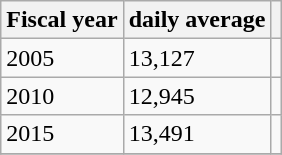<table class="wikitable">
<tr>
<th>Fiscal year</th>
<th>daily average</th>
<th></th>
</tr>
<tr>
<td>2005</td>
<td>13,127</td>
<td></td>
</tr>
<tr>
<td>2010</td>
<td>12,945</td>
<td></td>
</tr>
<tr>
<td>2015</td>
<td>13,491</td>
<td></td>
</tr>
<tr>
</tr>
</table>
